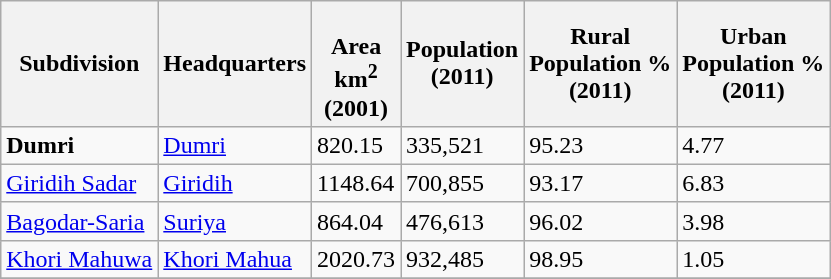<table class="wikitable sortable">
<tr>
<th>Subdivision</th>
<th>Headquarters</th>
<th><br>Area<br>km<sup>2</sup><br>(2001)</th>
<th>Population<br>(2011)</th>
<th>Rural<br>Population %<br>(2011)</th>
<th>Urban<br> Population % <br>(2011)</th>
</tr>
<tr>
<td><strong>Dumri</strong></td>
<td><a href='#'>Dumri</a></td>
<td>820.15</td>
<td>335,521</td>
<td>95.23</td>
<td>4.77</td>
</tr>
<tr>
<td><a href='#'>Giridih Sadar</a></td>
<td><a href='#'>Giridih</a></td>
<td>1148.64</td>
<td>700,855</td>
<td>93.17</td>
<td>6.83</td>
</tr>
<tr>
<td><a href='#'>Bagodar-Saria</a></td>
<td><a href='#'>Suriya</a></td>
<td>864.04</td>
<td>476,613</td>
<td>96.02</td>
<td>3.98</td>
</tr>
<tr>
<td><a href='#'>Khori Mahuwa</a></td>
<td><a href='#'>Khori Mahua</a></td>
<td>2020.73</td>
<td>932,485</td>
<td>98.95</td>
<td>1.05</td>
</tr>
<tr>
</tr>
</table>
